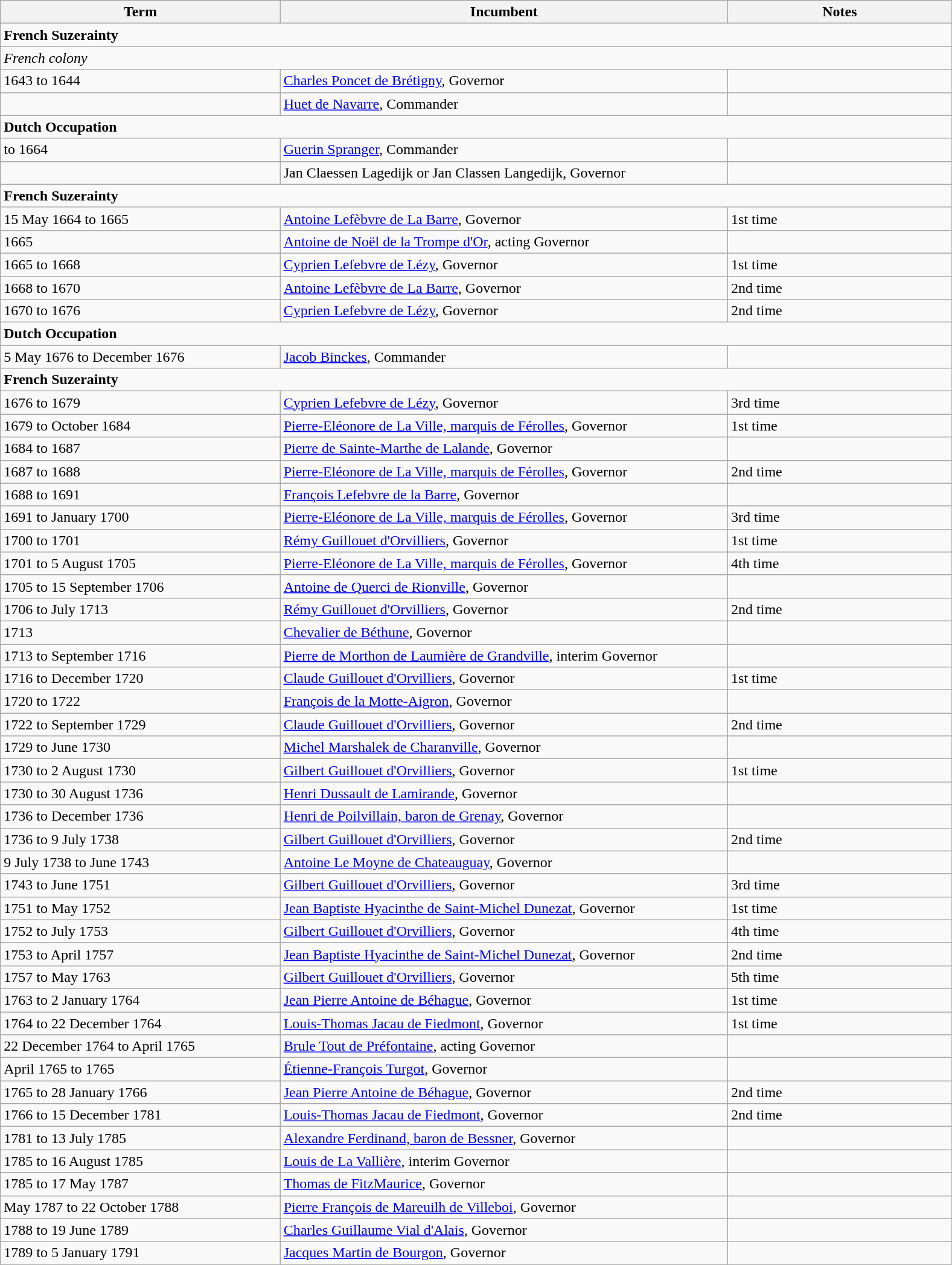<table class="wikitable">
<tr>
<th width="25%" align=left>Term</th>
<th width="40%" align=left>Incumbent</th>
<th width="20%" align=left>Notes</th>
</tr>
<tr>
<td colspan="3"><strong>French Suzerainty</strong></td>
</tr>
<tr>
<td colspan="3"><em>French colony</em></td>
</tr>
<tr>
<td>1643 to 1644</td>
<td><a href='#'>Charles Poncet de Brétigny</a>, Governor</td>
<td></td>
</tr>
<tr>
<td></td>
<td><a href='#'>Huet de Navarre</a>, Commander</td>
<td></td>
</tr>
<tr>
<td colspan="3"><strong>Dutch Occupation</strong></td>
</tr>
<tr>
<td> to 1664</td>
<td><a href='#'>Guerin Spranger</a>, Commander</td>
<td></td>
</tr>
<tr>
<td></td>
<td>Jan Claessen Lagedijk or Jan Classen Langedijk, Governor</td>
<td></td>
</tr>
<tr>
<td colspan="3"><strong>French Suzerainty</strong></td>
</tr>
<tr>
<td>15 May 1664 to 1665</td>
<td><a href='#'>Antoine Lefèbvre de La Barre</a>, Governor</td>
<td>1st time</td>
</tr>
<tr>
<td>1665</td>
<td><a href='#'>Antoine de Noël de la Trompe d'Or</a>, acting Governor</td>
<td></td>
</tr>
<tr>
<td>1665 to 1668</td>
<td><a href='#'>Cyprien Lefebvre de Lézy</a>, Governor</td>
<td>1st time</td>
</tr>
<tr>
<td>1668 to 1670</td>
<td><a href='#'>Antoine Lefèbvre de La Barre</a>, Governor</td>
<td>2nd time</td>
</tr>
<tr>
<td>1670 to 1676</td>
<td><a href='#'>Cyprien Lefebvre de Lézy</a>, Governor</td>
<td>2nd time</td>
</tr>
<tr>
<td colspan="3"><strong>Dutch Occupation</strong></td>
</tr>
<tr>
<td>5 May 1676 to December 1676</td>
<td><a href='#'>Jacob Binckes</a>, Commander</td>
<td></td>
</tr>
<tr>
<td colspan="3"><strong>French Suzerainty</strong></td>
</tr>
<tr>
<td>1676 to 1679</td>
<td><a href='#'>Cyprien Lefebvre de Lézy</a>, Governor</td>
<td>3rd time</td>
</tr>
<tr>
<td>1679 to October 1684</td>
<td><a href='#'>Pierre-Eléonore de La Ville, marquis de Férolles</a>, Governor</td>
<td>1st time</td>
</tr>
<tr>
<td>1684 to 1687</td>
<td><a href='#'>Pierre de Sainte-Marthe de Lalande</a>, Governor</td>
<td></td>
</tr>
<tr>
<td>1687 to 1688</td>
<td><a href='#'>Pierre-Eléonore de La Ville, marquis de Férolles</a>, Governor</td>
<td>2nd time</td>
</tr>
<tr>
<td>1688 to 1691</td>
<td><a href='#'>François Lefebvre de la Barre</a>, Governor</td>
<td></td>
</tr>
<tr>
<td>1691 to January 1700</td>
<td><a href='#'>Pierre-Eléonore de La Ville, marquis de Férolles</a>, Governor</td>
<td>3rd time</td>
</tr>
<tr>
<td>1700 to 1701</td>
<td><a href='#'>Rémy Guillouet d'Orvilliers</a>, Governor</td>
<td>1st time</td>
</tr>
<tr>
<td>1701 to 5 August 1705</td>
<td><a href='#'>Pierre-Eléonore de La Ville, marquis de Férolles</a>, Governor</td>
<td>4th time</td>
</tr>
<tr>
<td>1705 to 15 September 1706</td>
<td><a href='#'>Antoine de Querci de Rionville</a>, Governor</td>
<td></td>
</tr>
<tr>
<td>1706 to July 1713</td>
<td><a href='#'>Rémy Guillouet d'Orvilliers</a>, Governor</td>
<td>2nd time</td>
</tr>
<tr>
<td>1713</td>
<td><a href='#'>Chevalier de Béthune</a>, Governor</td>
<td></td>
</tr>
<tr>
<td>1713 to September 1716</td>
<td><a href='#'>Pierre de Morthon de Laumière de Grandville</a>, interim Governor</td>
<td></td>
</tr>
<tr>
<td>1716 to December 1720</td>
<td><a href='#'>Claude Guillouet d'Orvilliers</a>, Governor</td>
<td>1st time</td>
</tr>
<tr>
<td>1720 to 1722</td>
<td><a href='#'>François de la Motte-Aigron</a>, Governor</td>
<td></td>
</tr>
<tr>
<td>1722 to September 1729</td>
<td><a href='#'>Claude Guillouet d'Orvilliers</a>, Governor</td>
<td>2nd time</td>
</tr>
<tr>
<td>1729 to June 1730</td>
<td><a href='#'>Michel Marshalek de Charanville</a>, Governor</td>
<td></td>
</tr>
<tr>
<td>1730 to 2 August 1730</td>
<td><a href='#'>Gilbert Guillouet d'Orvilliers</a>, Governor</td>
<td>1st time</td>
</tr>
<tr>
<td>1730 to 30 August 1736</td>
<td><a href='#'>Henri Dussault de Lamirande</a>, Governor</td>
<td></td>
</tr>
<tr>
<td>1736 to December 1736</td>
<td><a href='#'>Henri de Poilvillain, baron de Grenay</a>, Governor</td>
<td></td>
</tr>
<tr>
<td>1736 to 9 July 1738</td>
<td><a href='#'>Gilbert Guillouet d'Orvilliers</a>, Governor</td>
<td>2nd time</td>
</tr>
<tr>
<td>9 July 1738 to June 1743</td>
<td><a href='#'>Antoine Le Moyne de Chateauguay</a>, Governor</td>
<td></td>
</tr>
<tr>
<td>1743 to June 1751</td>
<td><a href='#'>Gilbert Guillouet d'Orvilliers</a>, Governor</td>
<td>3rd time</td>
</tr>
<tr>
<td>1751 to May 1752</td>
<td><a href='#'>Jean Baptiste Hyacinthe de Saint-Michel Dunezat</a>, Governor</td>
<td>1st time</td>
</tr>
<tr>
<td>1752 to July 1753</td>
<td><a href='#'>Gilbert Guillouet d'Orvilliers</a>, Governor</td>
<td>4th time</td>
</tr>
<tr>
<td>1753 to April 1757</td>
<td><a href='#'>Jean Baptiste Hyacinthe de Saint-Michel Dunezat</a>, Governor</td>
<td>2nd time</td>
</tr>
<tr>
<td>1757 to May 1763</td>
<td><a href='#'>Gilbert Guillouet d'Orvilliers</a>, Governor</td>
<td>5th time</td>
</tr>
<tr>
<td>1763 to 2 January 1764</td>
<td><a href='#'>Jean Pierre Antoine de Béhague</a>, Governor</td>
<td>1st time</td>
</tr>
<tr>
<td>1764 to 22 December 1764</td>
<td><a href='#'>Louis-Thomas Jacau de Fiedmont</a>, Governor</td>
<td>1st time</td>
</tr>
<tr>
<td>22 December 1764 to April 1765</td>
<td><a href='#'>Brule Tout de Préfontaine</a>, acting Governor</td>
<td></td>
</tr>
<tr>
<td>April 1765 to 1765</td>
<td><a href='#'>Étienne-François Turgot</a>, Governor</td>
<td></td>
</tr>
<tr>
<td>1765 to 28 January 1766</td>
<td><a href='#'>Jean Pierre Antoine de Béhague</a>, Governor</td>
<td>2nd time</td>
</tr>
<tr>
<td>1766 to 15 December 1781</td>
<td><a href='#'>Louis-Thomas Jacau de Fiedmont</a>, Governor</td>
<td>2nd time</td>
</tr>
<tr>
<td>1781 to 13 July 1785</td>
<td><a href='#'>Alexandre Ferdinand, baron de Bessner</a>, Governor</td>
<td></td>
</tr>
<tr>
<td>1785 to 16 August 1785</td>
<td><a href='#'>Louis de La Vallière</a>, interim Governor</td>
<td></td>
</tr>
<tr>
<td>1785 to 17 May 1787</td>
<td><a href='#'>Thomas de FitzMaurice</a>, Governor</td>
<td></td>
</tr>
<tr>
<td>May 1787 to 22 October 1788</td>
<td><a href='#'>Pierre François de Mareuilh de Villeboi</a>, Governor</td>
<td></td>
</tr>
<tr>
<td>1788 to 19 June 1789</td>
<td><a href='#'>Charles Guillaume Vial d'Alais</a>, Governor</td>
<td></td>
</tr>
<tr>
<td>1789 to 5 January 1791</td>
<td><a href='#'>Jacques Martin de Bourgon</a>, Governor</td>
<td></td>
</tr>
</table>
